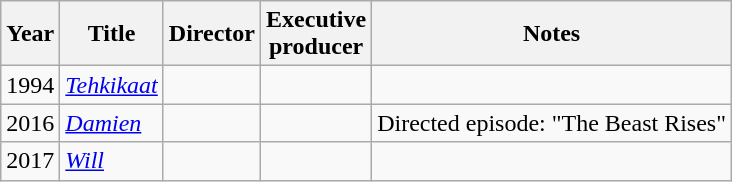<table class="wikitable">
<tr>
<th>Year</th>
<th>Title</th>
<th>Director</th>
<th>Executive<br>producer</th>
<th>Notes</th>
</tr>
<tr>
<td>1994</td>
<td><em><a href='#'>Tehkikaat</a></em></td>
<td></td>
<td></td>
<td></td>
</tr>
<tr>
<td>2016</td>
<td><em><a href='#'>Damien</a></em></td>
<td></td>
<td></td>
<td>Directed episode: "The Beast Rises"</td>
</tr>
<tr>
<td>2017</td>
<td><em><a href='#'>Will</a></em></td>
<td></td>
<td></td>
<td></td>
</tr>
</table>
